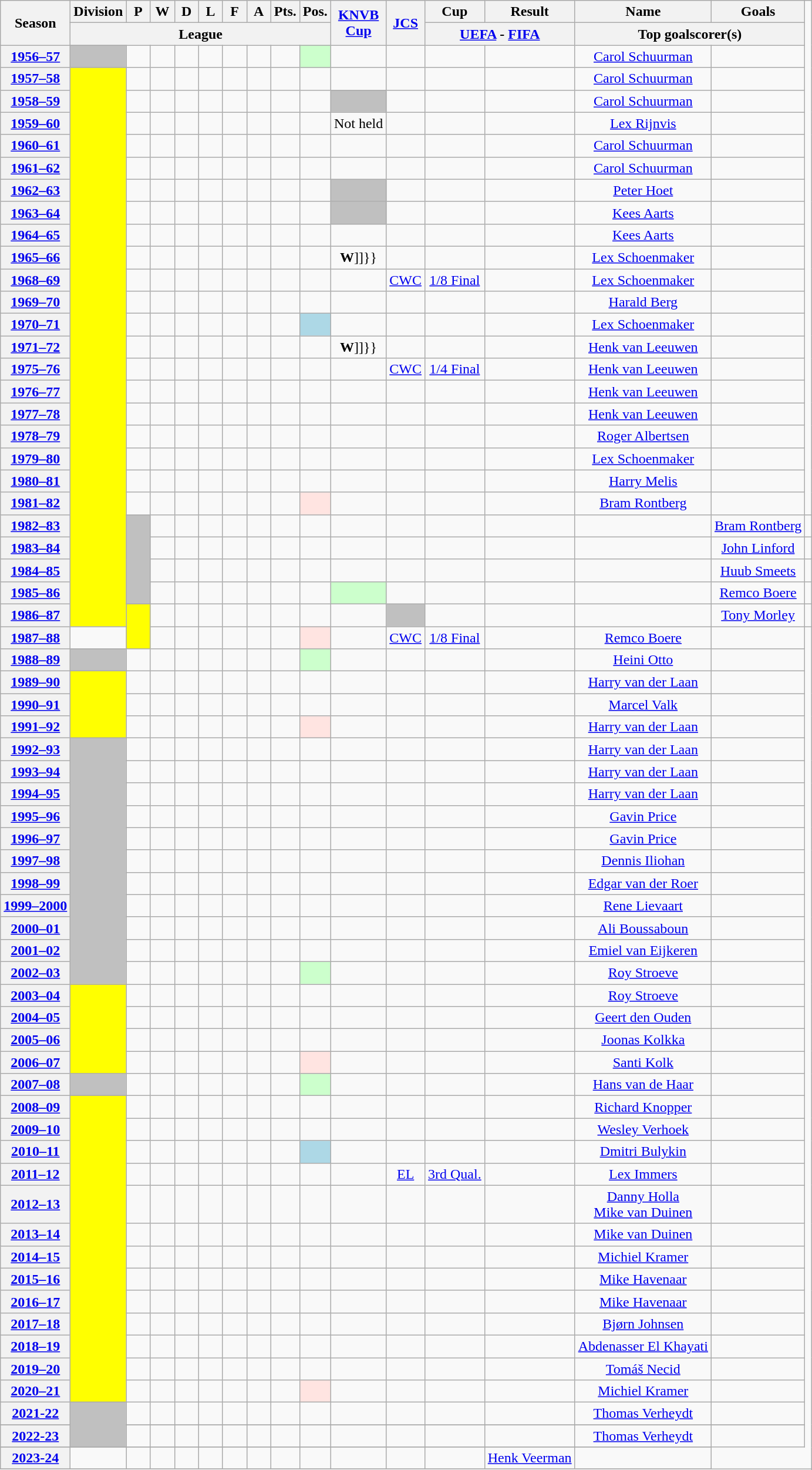<table class="wikitable sortable" style="text-align: center">
<tr>
<th rowspan="2" scope="col">Season </th>
<th scope="col">Division</th>
<th style="width:20px;" scope="col">P</th>
<th style="width:20px;" scope="col">W</th>
<th style="width:20px;" scope="col">D</th>
<th style="width:20px;" scope="col">L</th>
<th style="width:20px;" scope="col">F</th>
<th style="width:20px;" scope="col">A</th>
<th style="width:20px;" scope="col">Pts.</th>
<th style="width:20px;" scope="col">Pos.</th>
<th rowspan="2" scope="col"><a href='#'>KNVB<br>Cup</a></th>
<th rowspan="2" scope="col"><a href='#'>JCS</a></th>
<th scope="col">Cup</th>
<th scope="col">Result</th>
<th scope="col">Name</th>
<th scope="col">Goals</th>
</tr>
<tr class="unsortable">
<th colspan="9" scope="col">League</th>
<th colspan="2" scope="col"><a href='#'>UEFA</a> - <a href='#'>FIFA</a></th>
<th colspan="2" scope="col">Top goalscorer(s)</th>
</tr>
<tr>
<th scope="row"><a href='#'>1956–57</a></th>
<td style="text-align:left;background:silver" rowspan="1"></td>
<td></td>
<td></td>
<td></td>
<td></td>
<td></td>
<td></td>
<td></td>
<td style=background:#cfc> </td>
<td></td>
<td></td>
<td></td>
<td></td>
<td style="text-align:centre"><a href='#'>Carol Schuurman</a></td>
<td></td>
</tr>
<tr>
<th scope="row"><a href='#'>1957–58</a></th>
<td style="text-align:left;background:yellow" rowspan="25"></td>
<td></td>
<td></td>
<td></td>
<td></td>
<td></td>
<td></td>
<td></td>
<td></td>
<td></td>
<td></td>
<td></td>
<td></td>
<td style="text-align:centre"><a href='#'>Carol Schuurman</a></td>
<td></td>
</tr>
<tr>
<th scope="row"><a href='#'>1958–59</a></th>
<td></td>
<td></td>
<td></td>
<td></td>
<td></td>
<td></td>
<td></td>
<td></td>
<td style="background:silver"></td>
<td></td>
<td></td>
<td></td>
<td style="text-align:centre"><a href='#'>Carol Schuurman</a></td>
<td></td>
</tr>
<tr>
<th scope="row"><a href='#'>1959–60</a></th>
<td></td>
<td></td>
<td></td>
<td></td>
<td></td>
<td></td>
<td></td>
<td></td>
<td><span>Not held</span></td>
<td></td>
<td></td>
<td></td>
<td style="text-align:centre"><a href='#'>Lex Rijnvis</a></td>
<td></td>
</tr>
<tr>
<th scope="row"><a href='#'>1960–61</a></th>
<td></td>
<td></td>
<td></td>
<td></td>
<td></td>
<td></td>
<td></td>
<td></td>
<td></td>
<td></td>
<td></td>
<td></td>
<td style="text-align:centre"><a href='#'>Carol Schuurman</a></td>
<td></td>
</tr>
<tr>
<th scope="row"><a href='#'>1961–62</a></th>
<td></td>
<td></td>
<td></td>
<td></td>
<td></td>
<td></td>
<td></td>
<td></td>
<td></td>
<td></td>
<td></td>
<td></td>
<td style="text-align:centre"><a href='#'>Carol Schuurman</a></td>
<td></td>
</tr>
<tr>
<th scope="row"><a href='#'>1962–63</a></th>
<td></td>
<td></td>
<td></td>
<td></td>
<td></td>
<td></td>
<td></td>
<td></td>
<td style="background:silver"></td>
<td></td>
<td></td>
<td></td>
<td style="text-align:centre"><a href='#'>Peter Hoet</a></td>
<td></td>
</tr>
<tr>
<th scope="row"><a href='#'>1963–64</a></th>
<td></td>
<td></td>
<td></td>
<td></td>
<td></td>
<td></td>
<td></td>
<td></td>
<td style="background:silver"></td>
<td></td>
<td></td>
<td></td>
<td style="text-align:centre"><a href='#'>Kees Aarts</a></td>
<td></td>
</tr>
<tr>
<th scope="row"><a href='#'>1964–65</a></th>
<td></td>
<td></td>
<td></td>
<td></td>
<td></td>
<td></td>
<td></td>
<td></td>
<td></td>
<td></td>
<td></td>
<td></td>
<td style="text-align:centre"><a href='#'>Kees Aarts</a></td>
<td></td>
</tr>
<tr>
<th scope="row"><a href='#'>1965–66</a></th>
<td></td>
<td></td>
<td></td>
<td></td>
<td></td>
<td></td>
<td></td>
<td></td>
<td><span><strong>W</strong></span>]]}}</td>
<td></td>
<td></td>
<td></td>
<td style="text-align:centre"><a href='#'>Lex Schoenmaker</a></td>
<td></td>
</tr>
<tr>
<th scope="row"><a href='#'>1968–69</a></th>
<td></td>
<td></td>
<td></td>
<td></td>
<td></td>
<td></td>
<td></td>
<td></td>
<td></td>
<td><a href='#'>CWC</a></td>
<td><a href='#'>1/8 Final</a></td>
<td></td>
<td style="text-align:centre"><a href='#'>Lex Schoenmaker</a></td>
<td></td>
</tr>
<tr>
<th scope="row"><a href='#'>1969–70</a></th>
<td></td>
<td></td>
<td></td>
<td></td>
<td></td>
<td></td>
<td></td>
<td></td>
<td></td>
<td></td>
<td></td>
<td></td>
<td style="text-align:centre"><a href='#'>Harald Berg</a></td>
<td></td>
</tr>
<tr>
<th scope="row"><a href='#'>1970–71</a></th>
<td></td>
<td></td>
<td></td>
<td></td>
<td></td>
<td></td>
<td></td>
<td style=background:lightblue></td>
<td></td>
<td></td>
<td></td>
<td></td>
<td style="text-align:centre"><a href='#'>Lex Schoenmaker</a></td>
<td></td>
</tr>
<tr>
<th scope="row"><a href='#'>1971–72</a></th>
<td></td>
<td></td>
<td></td>
<td></td>
<td></td>
<td></td>
<td></td>
<td></td>
<td><span><strong>W</strong></span>]]}}</td>
<td></td>
<td></td>
<td></td>
<td style="text-align:centre"><a href='#'>Henk van Leeuwen</a></td>
<td></td>
</tr>
<tr>
<th scope="row"><a href='#'>1975–76</a></th>
<td></td>
<td></td>
<td></td>
<td></td>
<td></td>
<td></td>
<td></td>
<td></td>
<td></td>
<td><a href='#'>CWC</a></td>
<td><a href='#'>1/4 Final</a></td>
<td></td>
<td style="text-align:centre"><a href='#'>Henk van Leeuwen</a></td>
<td></td>
</tr>
<tr>
<th scope="row"><a href='#'>1976–77</a></th>
<td></td>
<td></td>
<td></td>
<td></td>
<td></td>
<td></td>
<td></td>
<td></td>
<td></td>
<td></td>
<td></td>
<td></td>
<td style="text-align:centre"><a href='#'>Henk van Leeuwen</a></td>
<td></td>
</tr>
<tr>
<th scope="row"><a href='#'>1977–78</a></th>
<td></td>
<td></td>
<td></td>
<td></td>
<td></td>
<td></td>
<td></td>
<td></td>
<td></td>
<td></td>
<td></td>
<td></td>
<td style="text-align:centre"><a href='#'>Henk van Leeuwen</a></td>
<td></td>
</tr>
<tr>
<th scope="row"><a href='#'>1978–79</a></th>
<td></td>
<td></td>
<td></td>
<td></td>
<td></td>
<td></td>
<td></td>
<td></td>
<td></td>
<td></td>
<td></td>
<td></td>
<td style="text-align:centre"><a href='#'>Roger Albertsen</a></td>
<td></td>
</tr>
<tr>
<th scope="row"><a href='#'>1979–80</a></th>
<td></td>
<td></td>
<td></td>
<td></td>
<td></td>
<td></td>
<td></td>
<td></td>
<td></td>
<td></td>
<td></td>
<td></td>
<td style="text-align:centre"><a href='#'>Lex Schoenmaker</a></td>
<td></td>
</tr>
<tr>
<th scope="row"><a href='#'>1980–81</a></th>
<td></td>
<td></td>
<td></td>
<td></td>
<td></td>
<td></td>
<td></td>
<td></td>
<td></td>
<td></td>
<td></td>
<td></td>
<td style="text-align:centre"><a href='#'>Harry Melis</a></td>
<td></td>
</tr>
<tr>
<th scope="row"><a href='#'>1981–82</a></th>
<td></td>
<td></td>
<td></td>
<td></td>
<td></td>
<td></td>
<td></td>
<td style=background:MistyRose> </td>
<td></td>
<td></td>
<td></td>
<td></td>
<td style="text-align:centre"><a href='#'>Bram Rontberg</a></td>
<td></td>
</tr>
<tr>
<th scope="row"><a href='#'>1982–83</a></th>
<td style="text-align:left;background:silver" rowspan="4"></td>
<td></td>
<td></td>
<td></td>
<td></td>
<td></td>
<td></td>
<td></td>
<td></td>
<td></td>
<td></td>
<td></td>
<td></td>
<td style="text-align:centre"><a href='#'>Bram Rontberg</a></td>
<td></td>
</tr>
<tr>
<th scope="row"><a href='#'>1983–84</a></th>
<td></td>
<td></td>
<td></td>
<td></td>
<td></td>
<td></td>
<td></td>
<td></td>
<td></td>
<td></td>
<td></td>
<td></td>
<td style="text-align:centre"><a href='#'>John Linford</a></td>
<td></td>
</tr>
<tr>
<th scope="row"><a href='#'>1984–85</a></th>
<td></td>
<td></td>
<td></td>
<td></td>
<td></td>
<td></td>
<td></td>
<td> </td>
<td></td>
<td></td>
<td></td>
<td></td>
<td style="text-align:centre"><a href='#'>Huub Smeets</a></td>
<td></td>
</tr>
<tr>
<th scope="row"><a href='#'>1985–86</a></th>
<td></td>
<td></td>
<td></td>
<td></td>
<td></td>
<td></td>
<td></td>
<td style=background:#cfc> </td>
<td></td>
<td></td>
<td></td>
<td></td>
<td style="text-align:centre"><a href='#'>Remco Boere</a></td>
<td></td>
</tr>
<tr>
<th scope="row"><a href='#'>1986–87</a></th>
<td style="text-align:left;background:yellow" rowspan="2"></td>
<td></td>
<td></td>
<td></td>
<td></td>
<td></td>
<td></td>
<td></td>
<td></td>
<td span style="background:silver"></td>
<td></td>
<td></td>
<td></td>
<td style="text-align:centre"><a href='#'>Tony Morley</a></td>
<td></td>
</tr>
<tr>
<th scope="row"><a href='#'>1987–88</a></th>
<td></td>
<td></td>
<td></td>
<td></td>
<td></td>
<td></td>
<td></td>
<td style=background:MistyRose> </td>
<td></td>
<td><a href='#'>CWC</a></td>
<td><a href='#'>1/8 Final</a></td>
<td></td>
<td style="text-align:centre"><a href='#'>Remco Boere</a></td>
<td></td>
</tr>
<tr>
<th scope="row"><a href='#'>1988–89</a></th>
<td style="text-align:left;background:silver" rowspan="1"></td>
<td></td>
<td></td>
<td></td>
<td></td>
<td></td>
<td></td>
<td></td>
<td style=background:#cfc> </td>
<td></td>
<td></td>
<td></td>
<td></td>
<td style="text-align:centre"><a href='#'>Heini Otto</a></td>
<td></td>
</tr>
<tr>
<th scope="row"><a href='#'>1989–90</a></th>
<td style="text-align:left;background:yellow" rowspan="3"></td>
<td></td>
<td></td>
<td></td>
<td></td>
<td></td>
<td></td>
<td></td>
<td></td>
<td></td>
<td></td>
<td></td>
<td></td>
<td style="text-align:centre"><a href='#'>Harry van der Laan</a></td>
<td></td>
</tr>
<tr>
<th scope="row"><a href='#'>1990–91</a></th>
<td></td>
<td></td>
<td></td>
<td></td>
<td></td>
<td></td>
<td></td>
<td></td>
<td></td>
<td></td>
<td></td>
<td></td>
<td style="text-align:centre"><a href='#'>Marcel Valk</a></td>
<td></td>
</tr>
<tr>
<th scope="row"><a href='#'>1991–92</a></th>
<td></td>
<td></td>
<td></td>
<td></td>
<td></td>
<td></td>
<td></td>
<td style="background:MistyRose">  </td>
<td></td>
<td></td>
<td></td>
<td></td>
<td style="text-align:centre"><a href='#'>Harry van der Laan</a></td>
<td></td>
</tr>
<tr>
<th scope="row"><a href='#'>1992–93</a></th>
<td style="text-align:left;background:silver" rowspan="11"></td>
<td></td>
<td></td>
<td></td>
<td></td>
<td></td>
<td></td>
<td></td>
<td></td>
<td></td>
<td></td>
<td></td>
<td></td>
<td style="text-align:centre"><a href='#'>Harry van der Laan</a></td>
<td></td>
</tr>
<tr>
<th scope="row"><a href='#'>1993–94</a></th>
<td></td>
<td></td>
<td></td>
<td></td>
<td></td>
<td></td>
<td></td>
<td> </td>
<td></td>
<td></td>
<td></td>
<td></td>
<td style="text-align:centre"><a href='#'>Harry van der Laan</a></td>
<td></td>
</tr>
<tr>
<th scope="row"><a href='#'>1994–95</a></th>
<td></td>
<td></td>
<td></td>
<td></td>
<td></td>
<td></td>
<td></td>
<td> </td>
<td></td>
<td></td>
<td></td>
<td></td>
<td style="text-align:centre"><a href='#'>Harry van der Laan</a></td>
<td></td>
</tr>
<tr>
<th scope="row"><a href='#'>1995–96</a></th>
<td></td>
<td></td>
<td></td>
<td></td>
<td></td>
<td></td>
<td></td>
<td></td>
<td></td>
<td></td>
<td></td>
<td></td>
<td style="text-align:centre"><a href='#'>Gavin Price</a></td>
<td></td>
</tr>
<tr>
<th scope="row"><a href='#'>1996–97</a></th>
<td></td>
<td></td>
<td></td>
<td></td>
<td></td>
<td></td>
<td></td>
<td> </td>
<td></td>
<td></td>
<td></td>
<td></td>
<td style="text-align:centre"><a href='#'>Gavin Price</a></td>
<td></td>
</tr>
<tr>
<th scope="row"><a href='#'>1997–98</a></th>
<td></td>
<td></td>
<td></td>
<td></td>
<td></td>
<td></td>
<td></td>
<td> </td>
<td></td>
<td></td>
<td></td>
<td></td>
<td style="text-align:centre"><a href='#'>Dennis Iliohan</a></td>
<td></td>
</tr>
<tr>
<th scope="row"><a href='#'>1998–99</a></th>
<td></td>
<td></td>
<td></td>
<td></td>
<td></td>
<td></td>
<td></td>
<td></td>
<td></td>
<td></td>
<td></td>
<td></td>
<td style="text-align:centre"><a href='#'>Edgar van der Roer</a></td>
<td></td>
</tr>
<tr>
<th scope="row"><a href='#'>1999–2000</a></th>
<td></td>
<td></td>
<td></td>
<td></td>
<td></td>
<td></td>
<td></td>
<td></td>
<td></td>
<td></td>
<td></td>
<td></td>
<td style="text-align:centre"><a href='#'>Rene Lievaart</a></td>
<td></td>
</tr>
<tr>
<th scope="row"><a href='#'>2000–01</a></th>
<td></td>
<td></td>
<td></td>
<td></td>
<td></td>
<td></td>
<td></td>
<td></td>
<td></td>
<td></td>
<td></td>
<td></td>
<td style="text-align:centre"><a href='#'>Ali Boussaboun</a></td>
<td></td>
</tr>
<tr>
<th scope="row"><a href='#'>2001–02</a></th>
<td></td>
<td></td>
<td></td>
<td></td>
<td></td>
<td></td>
<td></td>
<td></td>
<td></td>
<td></td>
<td></td>
<td></td>
<td style="text-align:centre"><a href='#'>Emiel van Eijkeren</a></td>
<td></td>
</tr>
<tr>
<th scope="row"><a href='#'>2002–03</a></th>
<td></td>
<td></td>
<td></td>
<td></td>
<td></td>
<td></td>
<td></td>
<td style=background:#cfc> </td>
<td></td>
<td></td>
<td></td>
<td></td>
<td style="text-align:centre"><a href='#'>Roy Stroeve</a></td>
<td></td>
</tr>
<tr>
<th scope="row"><a href='#'>2003–04</a></th>
<td style="text-align:left;background:yellow" rowspan="4"></td>
<td></td>
<td></td>
<td></td>
<td></td>
<td></td>
<td></td>
<td></td>
<td></td>
<td></td>
<td></td>
<td></td>
<td></td>
<td style="text-align:centre"><a href='#'>Roy Stroeve</a></td>
<td></td>
</tr>
<tr>
<th scope="row"><a href='#'>2004–05</a></th>
<td></td>
<td></td>
<td></td>
<td></td>
<td></td>
<td></td>
<td></td>
<td></td>
<td></td>
<td></td>
<td></td>
<td></td>
<td style="text-align:centre"><a href='#'>Geert den Ouden</a></td>
<td></td>
</tr>
<tr>
<th scope="row"><a href='#'>2005–06</a></th>
<td></td>
<td></td>
<td></td>
<td></td>
<td></td>
<td></td>
<td></td>
<td></td>
<td></td>
<td></td>
<td></td>
<td></td>
<td style="text-align:centre"><a href='#'>Joonas Kolkka</a></td>
<td></td>
</tr>
<tr>
<th scope="row"><a href='#'>2006–07</a></th>
<td></td>
<td></td>
<td></td>
<td></td>
<td></td>
<td></td>
<td></td>
<td style=background:MistyRose> </td>
<td></td>
<td></td>
<td></td>
<td></td>
<td style="text-align:centre"><a href='#'>Santi Kolk</a></td>
<td></td>
</tr>
<tr>
<th scope="row"><a href='#'>2007–08</a></th>
<td style="text-align:left;background:silver" rowspan="1"></td>
<td></td>
<td></td>
<td></td>
<td></td>
<td></td>
<td></td>
<td></td>
<td style=background:#cfc>  </td>
<td></td>
<td></td>
<td></td>
<td></td>
<td style="text-align:centre"><a href='#'>Hans van de Haar</a></td>
<td></td>
</tr>
<tr>
<th scope="row"><a href='#'>2008–09</a></th>
<td style="text-align:left;background:yellow" rowspan="13"></td>
<td></td>
<td></td>
<td></td>
<td></td>
<td></td>
<td></td>
<td></td>
<td></td>
<td></td>
<td></td>
<td></td>
<td></td>
<td style="text-align:centre"><a href='#'>Richard Knopper</a></td>
<td></td>
</tr>
<tr>
<th scope="row"><a href='#'>2009–10</a></th>
<td></td>
<td></td>
<td></td>
<td></td>
<td></td>
<td></td>
<td></td>
<td></td>
<td></td>
<td></td>
<td></td>
<td></td>
<td style="text-align:centre"><a href='#'>Wesley Verhoek</a></td>
<td></td>
</tr>
<tr>
<th scope="row"><a href='#'>2010–11</a></th>
<td></td>
<td></td>
<td></td>
<td></td>
<td></td>
<td></td>
<td></td>
<td style=background:lightblue> </td>
<td></td>
<td></td>
<td></td>
<td></td>
<td style="text-align:centre"><a href='#'>Dmitri Bulykin</a></td>
<td></td>
</tr>
<tr>
<th scope="row"><a href='#'>2011–12</a></th>
<td></td>
<td></td>
<td></td>
<td></td>
<td></td>
<td></td>
<td></td>
<td></td>
<td></td>
<td><a href='#'>EL</a></td>
<td><a href='#'>3rd Qual.</a></td>
<td></td>
<td style="text-align:centre"><a href='#'>Lex Immers</a></td>
<td></td>
</tr>
<tr>
<th scope="row"><a href='#'>2012–13</a></th>
<td></td>
<td></td>
<td></td>
<td></td>
<td></td>
<td></td>
<td></td>
<td></td>
<td></td>
<td></td>
<td></td>
<td></td>
<td style="text-align:centre"><a href='#'>Danny Holla</a><br><a href='#'>Mike van Duinen</a></td>
<td></td>
</tr>
<tr>
<th scope="row"><a href='#'>2013–14</a></th>
<td></td>
<td></td>
<td></td>
<td></td>
<td></td>
<td></td>
<td></td>
<td></td>
<td></td>
<td></td>
<td></td>
<td></td>
<td style="text-align:centre"><a href='#'>Mike van Duinen</a></td>
<td></td>
</tr>
<tr>
<th scope="row"><a href='#'>2014–15</a></th>
<td></td>
<td></td>
<td></td>
<td></td>
<td></td>
<td></td>
<td></td>
<td></td>
<td></td>
<td></td>
<td></td>
<td></td>
<td style="text-align:centre"><a href='#'>Michiel Kramer</a></td>
<td></td>
</tr>
<tr>
<th scope="row"><a href='#'>2015–16</a></th>
<td></td>
<td></td>
<td></td>
<td></td>
<td></td>
<td></td>
<td></td>
<td></td>
<td></td>
<td></td>
<td></td>
<td></td>
<td style="text-align:centre"><a href='#'>Mike Havenaar</a></td>
<td></td>
</tr>
<tr>
<th scope="row"><a href='#'>2016–17</a></th>
<td></td>
<td></td>
<td></td>
<td></td>
<td></td>
<td></td>
<td></td>
<td></td>
<td></td>
<td></td>
<td></td>
<td></td>
<td style="text-align:centre"><a href='#'>Mike Havenaar</a></td>
<td></td>
</tr>
<tr>
<th scope="row"><a href='#'>2017–18</a></th>
<td></td>
<td></td>
<td></td>
<td></td>
<td></td>
<td></td>
<td></td>
<td></td>
<td></td>
<td></td>
<td></td>
<td></td>
<td style="text-align:centre"><a href='#'>Bjørn Johnsen</a></td>
<td></td>
</tr>
<tr>
<th scope="row"><a href='#'>2018–19</a></th>
<td></td>
<td></td>
<td></td>
<td></td>
<td></td>
<td></td>
<td></td>
<td></td>
<td></td>
<td></td>
<td></td>
<td></td>
<td style="text-align:centre"><a href='#'>Abdenasser El Khayati</a></td>
<td></td>
</tr>
<tr>
<th scope="row"><a href='#'>2019–20</a></th>
<td></td>
<td></td>
<td></td>
<td></td>
<td></td>
<td></td>
<td></td>
<td></td>
<td></td>
<td></td>
<td></td>
<td></td>
<td style="text-align:centre"><a href='#'>Tomáš Necid</a></td>
<td></td>
</tr>
<tr>
<th scope="row"><a href='#'>2020–21</a></th>
<td></td>
<td></td>
<td></td>
<td></td>
<td></td>
<td></td>
<td></td>
<td style=background:MistyRose> </td>
<td></td>
<td></td>
<td></td>
<td></td>
<td style="text-align:centre"><a href='#'>Michiel Kramer</a></td>
<td></td>
</tr>
<tr>
<th scope="row"><a href='#'>2021-22</a></th>
<td style="text-align:left;background:silver" rowspan="3"></td>
<td></td>
<td></td>
<td></td>
<td></td>
<td></td>
<td></td>
<td></td>
<td></td>
<td></td>
<td></td>
<td></td>
<td></td>
<td style="text-align:centre"><a href='#'>Thomas Verheydt</a></td>
<td></td>
</tr>
<tr>
</tr>
<tr>
<th scope="row"><a href='#'>2022-23</a></th>
<td></td>
<td></td>
<td></td>
<td></td>
<td></td>
<td></td>
<td></td>
<td></td>
<td></td>
<td></td>
<td></td>
<td></td>
<td style="text-align:centre"><a href='#'>Thomas Verheydt</a></td>
<td></td>
</tr>
<tr>
</tr>
<tr>
<th scope="row"><a href='#'>2023-24</a></th>
<td></td>
<td></td>
<td></td>
<td></td>
<td></td>
<td></td>
<td></td>
<td></td>
<td></td>
<td></td>
<td></td>
<td></td>
<td style="text-align:centre"><a href='#'>Henk Veerman</a></td>
<td></td>
</tr>
<tr>
</tr>
</table>
